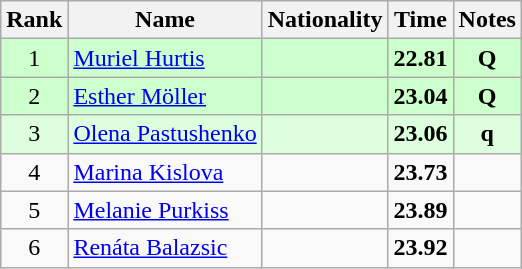<table class="wikitable sortable" style="text-align:center">
<tr>
<th>Rank</th>
<th>Name</th>
<th>Nationality</th>
<th>Time</th>
<th>Notes</th>
</tr>
<tr bgcolor=ccffcc>
<td>1</td>
<td align=left><a href='#'>Muriel Hurtis</a></td>
<td align=left></td>
<td><strong>22.81</strong></td>
<td><strong>Q</strong></td>
</tr>
<tr bgcolor=ccffcc>
<td>2</td>
<td align=left><a href='#'>Esther Möller</a></td>
<td align=left></td>
<td><strong>23.04</strong></td>
<td><strong>Q</strong></td>
</tr>
<tr bgcolor=ddffdd>
<td>3</td>
<td align=left><a href='#'>Olena Pastushenko</a></td>
<td align=left></td>
<td><strong>23.06</strong></td>
<td><strong>q</strong></td>
</tr>
<tr>
<td>4</td>
<td align=left><a href='#'>Marina Kislova</a></td>
<td align=left></td>
<td><strong>23.73</strong></td>
<td></td>
</tr>
<tr>
<td>5</td>
<td align=left><a href='#'>Melanie Purkiss</a></td>
<td align=left></td>
<td><strong>23.89</strong></td>
<td></td>
</tr>
<tr>
<td>6</td>
<td align=left><a href='#'>Renáta Balazsic</a></td>
<td align=left></td>
<td><strong>23.92</strong></td>
<td></td>
</tr>
</table>
